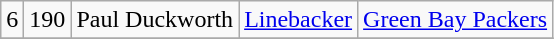<table class="wikitable" style="text-align:center">
<tr>
<td>6</td>
<td>190</td>
<td>Paul Duckworth</td>
<td><a href='#'>Linebacker</a></td>
<td><a href='#'>Green Bay Packers</a></td>
</tr>
<tr>
</tr>
</table>
